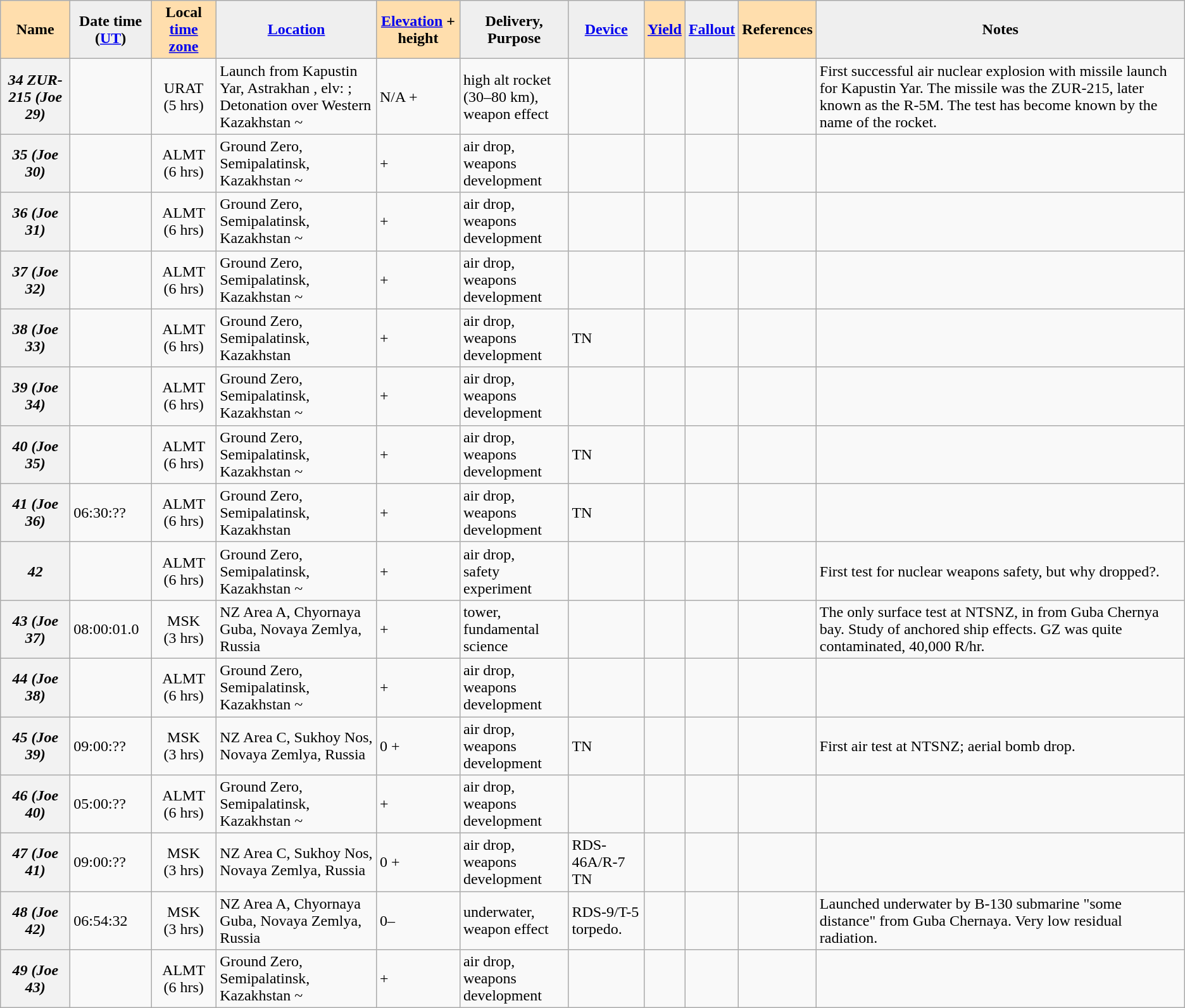<table class="wikitable sortable">
<tr>
<th style="background:#ffdead;">Name </th>
<th style="background:#efefef;">Date time (<a href='#'>UT</a>)</th>
<th style="background:#ffdead;">Local <a href='#'>time zone</a></th>
<th style="background:#efefef;"><a href='#'>Location</a></th>
<th style="background:#ffdead;"><a href='#'>Elevation</a> + height </th>
<th style="background:#efefef;">Delivery, <br>Purpose </th>
<th style="background:#efefef;"><a href='#'>Device</a></th>
<th style="background:#ffdead;"><a href='#'>Yield</a></th>
<th style="background:#efefef;" class="unsortable"><a href='#'>Fallout</a></th>
<th style="background:#ffdead;" class="unsortable">References</th>
<th style="background:#efefef;" class="unsortable">Notes</th>
</tr>
<tr>
<th><em>34 ZUR-215 (Joe 29)</em></th>
<td></td>
<td style="text-align:center;">URAT (5 hrs)</td>
<td>Launch from Kapustin Yar, Astrakhan , elv: ;<br>Detonation over Western Kazakhstan ~ </td>
<td>N/A + </td>
<td>high alt rocket (30–80 km),<br>weapon effect</td>
<td></td>
<td style="text-align:center;"></td>
<td></td>
<td></td>
<td>First  successful air nuclear explosion with missile launch for Kapustin Yar. The missile was the ZUR-215, later known as the R-5M. The test has become known by the name of the rocket.</td>
</tr>
<tr>
<th><em>35 (Joe 30)</em></th>
<td></td>
<td style="text-align:center;">ALMT (6 hrs)</td>
<td>Ground Zero, Semipalatinsk, Kazakhstan ~ </td>
<td> + </td>
<td>air drop,<br>weapons development</td>
<td></td>
<td style="text-align:center;"></td>
<td></td>
<td></td>
<td></td>
</tr>
<tr>
<th><em>36 (Joe 31)</em></th>
<td></td>
<td style="text-align:center;">ALMT (6 hrs)</td>
<td>Ground Zero, Semipalatinsk, Kazakhstan ~ </td>
<td> + </td>
<td>air drop,<br>weapons development</td>
<td></td>
<td style="text-align:center;"></td>
<td></td>
<td></td>
<td></td>
</tr>
<tr>
<th><em>37 (Joe 32)</em></th>
<td></td>
<td style="text-align:center;">ALMT (6 hrs)</td>
<td>Ground Zero, Semipalatinsk, Kazakhstan ~ </td>
<td> + </td>
<td>air drop,<br>weapons development</td>
<td></td>
<td style="text-align:center;"></td>
<td></td>
<td></td>
<td></td>
</tr>
<tr>
<th><em>38 (Joe 33)</em></th>
<td></td>
<td style="text-align:center;">ALMT (6 hrs)</td>
<td>Ground Zero, Semipalatinsk, Kazakhstan </td>
<td> + </td>
<td>air drop,<br>weapons development</td>
<td>TN</td>
<td style="text-align:center;"></td>
<td></td>
<td></td>
<td></td>
</tr>
<tr>
<th><em>39 (Joe 34)</em></th>
<td></td>
<td style="text-align:center;">ALMT (6 hrs)</td>
<td>Ground Zero, Semipalatinsk, Kazakhstan ~ </td>
<td> + </td>
<td>air drop,<br>weapons development</td>
<td></td>
<td style="text-align:center;"></td>
<td></td>
<td></td>
<td></td>
</tr>
<tr>
<th><em>40 (Joe 35)</em></th>
<td></td>
<td style="text-align:center;">ALMT (6 hrs)</td>
<td>Ground Zero, Semipalatinsk, Kazakhstan ~ </td>
<td> + </td>
<td>air drop,<br>weapons development</td>
<td>TN</td>
<td style="text-align:center;"></td>
<td></td>
<td></td>
<td></td>
</tr>
<tr>
<th><em>41 (Joe 36)</em></th>
<td> 06:30:??</td>
<td style="text-align:center;">ALMT (6 hrs)</td>
<td>Ground Zero, Semipalatinsk, Kazakhstan </td>
<td> + </td>
<td>air drop,<br>weapons development</td>
<td>TN</td>
<td style="text-align:center;"></td>
<td></td>
<td></td>
<td></td>
</tr>
<tr>
<th><em>42</em></th>
<td></td>
<td style="text-align:center;">ALMT (6 hrs)</td>
<td>Ground Zero, Semipalatinsk, Kazakhstan ~ </td>
<td> + </td>
<td>air drop,<br>safety experiment</td>
<td></td>
<td style="text-align:center;"></td>
<td></td>
<td></td>
<td>First test for nuclear weapons safety, but why dropped?.</td>
</tr>
<tr>
<th><em>43 (Joe 37)</em></th>
<td> 08:00:01.0</td>
<td style="text-align:center;">MSK (3 hrs)</td>
<td>NZ Area A, Chyornaya Guba, Novaya Zemlya, Russia </td>
<td> + </td>
<td>tower,<br>fundamental science</td>
<td></td>
<td style="text-align:center;"></td>
<td></td>
<td></td>
<td>The only surface test at NTSNZ,  in from Guba Chernya bay.  Study of anchored ship effects. GZ was quite contaminated, 40,000 R/hr.</td>
</tr>
<tr>
<th><em>44 (Joe 38)</em></th>
<td></td>
<td style="text-align:center;">ALMT (6 hrs)</td>
<td>Ground Zero, Semipalatinsk, Kazakhstan ~ </td>
<td> + </td>
<td>air drop,<br>weapons development</td>
<td></td>
<td style="text-align:center;"></td>
<td></td>
<td></td>
<td></td>
</tr>
<tr>
<th><em>45 (Joe 39)</em></th>
<td> 09:00:??</td>
<td style="text-align:center;">MSK (3 hrs)</td>
<td>NZ Area C, Sukhoy Nos, Novaya Zemlya, Russia </td>
<td>0 + </td>
<td>air drop,<br>weapons development</td>
<td>TN</td>
<td style="text-align:center;"></td>
<td></td>
<td></td>
<td>First air test at NTSNZ; aerial bomb drop.</td>
</tr>
<tr>
<th><em>46 (Joe 40)</em></th>
<td> 05:00:??</td>
<td style="text-align:center;">ALMT (6 hrs)</td>
<td>Ground Zero, Semipalatinsk, Kazakhstan ~ </td>
<td> + </td>
<td>air drop,<br>weapons development</td>
<td></td>
<td style="text-align:center;"></td>
<td></td>
<td></td>
<td></td>
</tr>
<tr>
<th><em>47 (Joe 41)</em></th>
<td> 09:00:??</td>
<td style="text-align:center;">MSK (3 hrs)</td>
<td>NZ Area C, Sukhoy Nos, Novaya Zemlya, Russia </td>
<td>0 + </td>
<td>air drop,<br>weapons development</td>
<td>RDS-46A/R-7 TN</td>
<td style="text-align:center;"></td>
<td></td>
<td></td>
<td></td>
</tr>
<tr>
<th><em>48 (Joe 42)</em></th>
<td> 06:54:32</td>
<td style="text-align:center;">MSK (3 hrs)</td>
<td>NZ Area A, Chyornaya Guba, Novaya Zemlya, Russia </td>
<td>0–</td>
<td>underwater,<br>weapon effect</td>
<td>RDS-9/T-5 torpedo.</td>
<td style="text-align:center;"></td>
<td></td>
<td></td>
<td>Launched underwater by B-130 submarine "some distance" from Guba Chernaya. Very low residual radiation.</td>
</tr>
<tr>
<th><em>49 (Joe 43)</em></th>
<td></td>
<td style="text-align:center;">ALMT (6 hrs)</td>
<td>Ground Zero, Semipalatinsk, Kazakhstan ~ </td>
<td> + </td>
<td>air drop,<br>weapons development</td>
<td></td>
<td style="text-align:center;"></td>
<td></td>
<td></td>
<td></td>
</tr>
</table>
